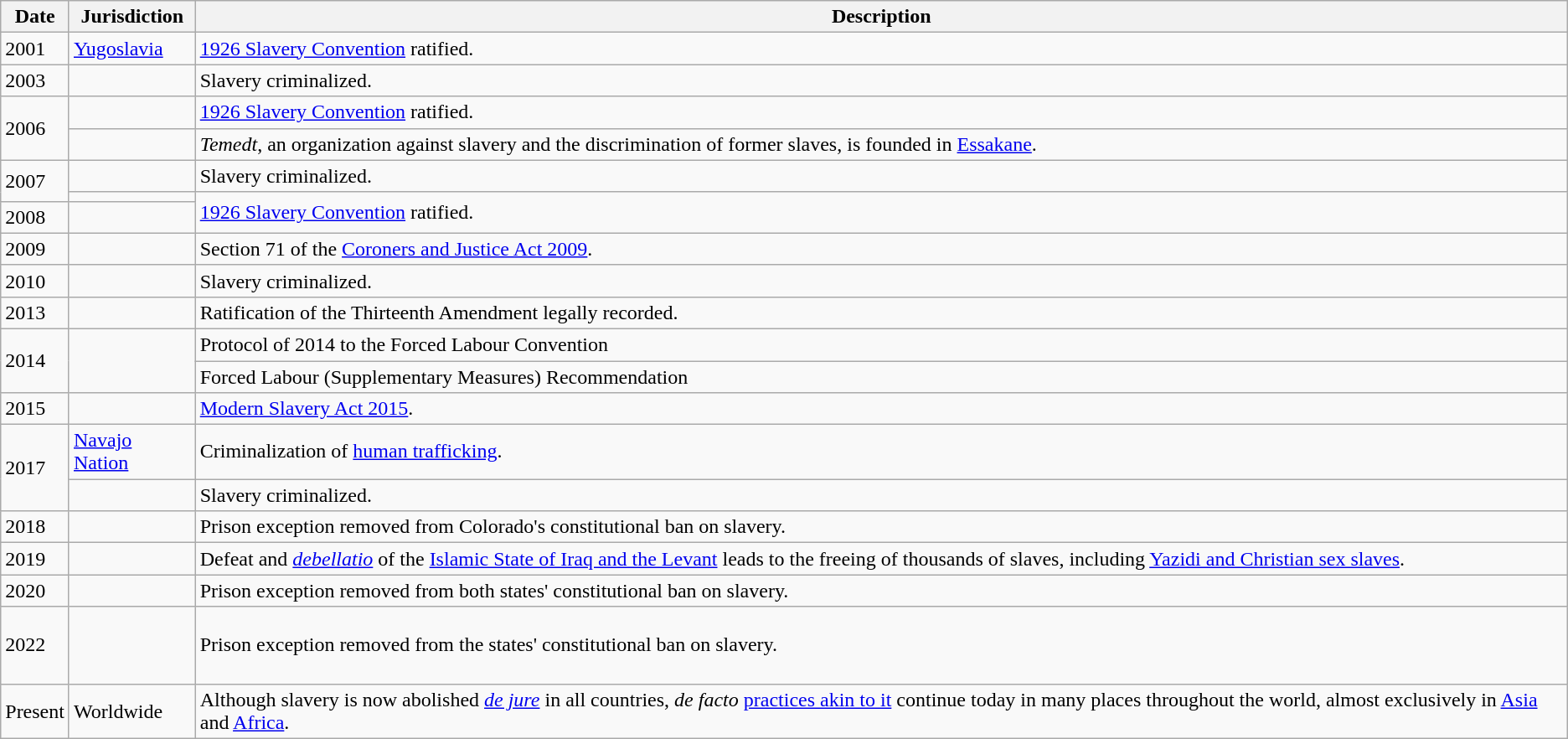<table class=wikitable>
<tr>
<th>Date</th>
<th>Jurisdiction</th>
<th>Description</th>
</tr>
<tr>
<td>2001</td>
<td> <a href='#'>Yugoslavia</a><br></td>
<td><a href='#'>1926 Slavery Convention</a> ratified.</td>
</tr>
<tr>
<td>2003</td>
<td></td>
<td>Slavery criminalized.</td>
</tr>
<tr>
<td rowspan="2">2006</td>
<td></td>
<td><a href='#'>1926 Slavery Convention</a> ratified.</td>
</tr>
<tr>
<td></td>
<td><em>Temedt</em>, an organization against slavery and the discrimination of former slaves, is founded in <a href='#'>Essakane</a>.</td>
</tr>
<tr>
<td rowspan="2">2007</td>
<td></td>
<td>Slavery criminalized.</td>
</tr>
<tr>
<td></td>
<td rowspan="2"><a href='#'>1926 Slavery Convention</a> ratified.</td>
</tr>
<tr>
<td>2008</td>
<td></td>
</tr>
<tr>
<td>2009</td>
<td></td>
<td>Section 71 of the <a href='#'>Coroners and Justice Act 2009</a>.</td>
</tr>
<tr>
<td>2010</td>
<td></td>
<td>Slavery criminalized.</td>
</tr>
<tr>
<td>2013</td>
<td></td>
<td>Ratification of the Thirteenth Amendment legally recorded.</td>
</tr>
<tr>
<td rowspan="2">2014</td>
<td rowspan="2"></td>
<td>Protocol of 2014 to the Forced Labour Convention</td>
</tr>
<tr>
<td>Forced Labour (Supplementary Measures) Recommendation</td>
</tr>
<tr>
<td>2015</td>
<td></td>
<td><a href='#'>Modern Slavery Act 2015</a>.</td>
</tr>
<tr>
<td rowspan=2>2017</td>
<td><a href='#'>Navajo Nation</a></td>
<td>Criminalization of <a href='#'>human trafficking</a>.</td>
</tr>
<tr>
<td></td>
<td>Slavery criminalized.</td>
</tr>
<tr>
<td>2018</td>
<td></td>
<td>Prison exception removed from Colorado's constitutional ban on slavery.</td>
</tr>
<tr>
<td>2019</td>
<td> <br></td>
<td>Defeat and <em><a href='#'>debellatio</a></em> of the <a href='#'>Islamic State of Iraq and the Levant</a> leads to the freeing of thousands of slaves, including <a href='#'>Yazidi and Christian sex slaves</a>.</td>
</tr>
<tr>
<td>2020</td>
<td> <br></td>
<td>Prison exception removed from both states' constitutional ban on slavery.</td>
</tr>
<tr>
<td>2022</td>
<td><br><br><br></td>
<td>Prison exception removed from the states' constitutional ban on slavery.</td>
</tr>
<tr>
<td>Present</td>
<td>Worldwide</td>
<td>Although slavery is now abolished <em><a href='#'>de jure</a></em> in all countries, <em>de facto</em> <a href='#'>practices akin to it</a> continue today in many places throughout the world, almost exclusively in <a href='#'>Asia</a> and <a href='#'>Africa</a>.</td>
</tr>
</table>
